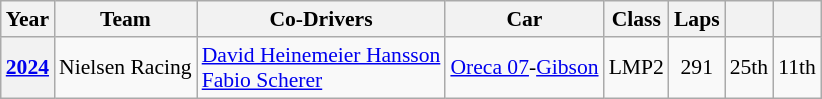<table class="wikitable" style="text-align:center; font-size:90%">
<tr>
<th>Year</th>
<th>Team</th>
<th>Co-Drivers</th>
<th>Car</th>
<th>Class</th>
<th>Laps</th>
<th></th>
<th></th>
</tr>
<tr>
<th><a href='#'>2024</a></th>
<td align="left"nowrap> Nielsen Racing</td>
<td align="left"nowrap> <a href='#'>David Heinemeier Hansson</a><br> <a href='#'>Fabio Scherer</a></td>
<td align="left"nowrap><a href='#'>Oreca 07</a>-<a href='#'>Gibson</a></td>
<td>LMP2</td>
<td>291</td>
<td>25th</td>
<td>11th</td>
</tr>
</table>
